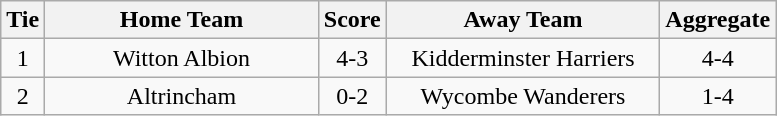<table class="wikitable" style="text-align:center;">
<tr>
<th width=20>Tie</th>
<th width=175>Home Team</th>
<th width=20>Score</th>
<th width=175>Away Team</th>
<th width=20>Aggregate</th>
</tr>
<tr>
<td>1</td>
<td>Witton Albion</td>
<td>4-3</td>
<td>Kidderminster Harriers</td>
<td>4-4</td>
</tr>
<tr>
<td>2</td>
<td>Altrincham</td>
<td>0-2</td>
<td>Wycombe Wanderers</td>
<td>1-4</td>
</tr>
</table>
